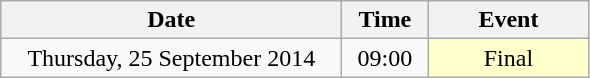<table class = "wikitable" style="text-align:center;">
<tr>
<th width=220>Date</th>
<th width=50>Time</th>
<th width=100>Event</th>
</tr>
<tr>
<td>Thursday, 25 September 2014</td>
<td>09:00</td>
<td bgcolor=ffffcc>Final</td>
</tr>
</table>
